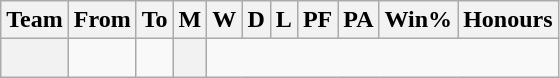<table class="wikitable sortable">
<tr>
<th scope="col">Team</th>
<th scope="col">From</th>
<th scope="col">To</th>
<th scope="col">M</th>
<th scope="col">W</th>
<th scope="col">D</th>
<th scope="col">L</th>
<th scope="col">PF</th>
<th scope="col">PA</th>
<th scope="col">Win%</th>
<th scope="col">Honours</th>
</tr>
<tr>
<th scope="row"></th>
<td></td>
<td><br></td>
<th></th>
</tr>
</table>
